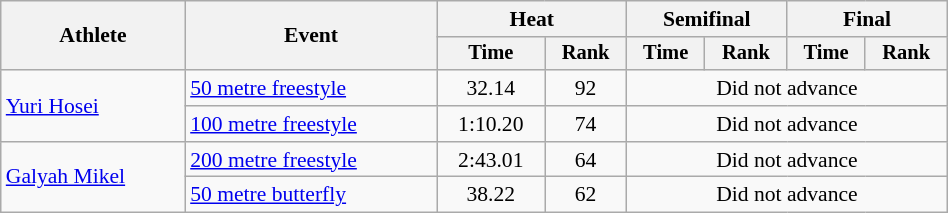<table class="wikitable" style="text-align:center; font-size:90%; width:50%;">
<tr>
<th rowspan="2">Athlete</th>
<th rowspan="2">Event</th>
<th colspan="2">Heat</th>
<th colspan="2">Semifinal</th>
<th colspan="2">Final</th>
</tr>
<tr style="font-size:95%">
<th>Time</th>
<th>Rank</th>
<th>Time</th>
<th>Rank</th>
<th>Time</th>
<th>Rank</th>
</tr>
<tr>
<td align=left rowspan=2><a href='#'>Yuri Hosei</a></td>
<td align=left><a href='#'>50 metre freestyle</a></td>
<td>32.14</td>
<td>92</td>
<td colspan=4>Did not advance</td>
</tr>
<tr>
<td align=left><a href='#'>100 metre freestyle</a></td>
<td>1:10.20</td>
<td>74</td>
<td colspan=4>Did not advance</td>
</tr>
<tr>
<td align=left rowspan=2><a href='#'>Galyah Mikel</a></td>
<td align=left><a href='#'>200 metre freestyle</a></td>
<td>2:43.01</td>
<td>64</td>
<td colspan=4>Did not advance</td>
</tr>
<tr>
<td align=left><a href='#'>50 metre butterfly</a></td>
<td>38.22</td>
<td>62</td>
<td colspan=4>Did not advance</td>
</tr>
</table>
